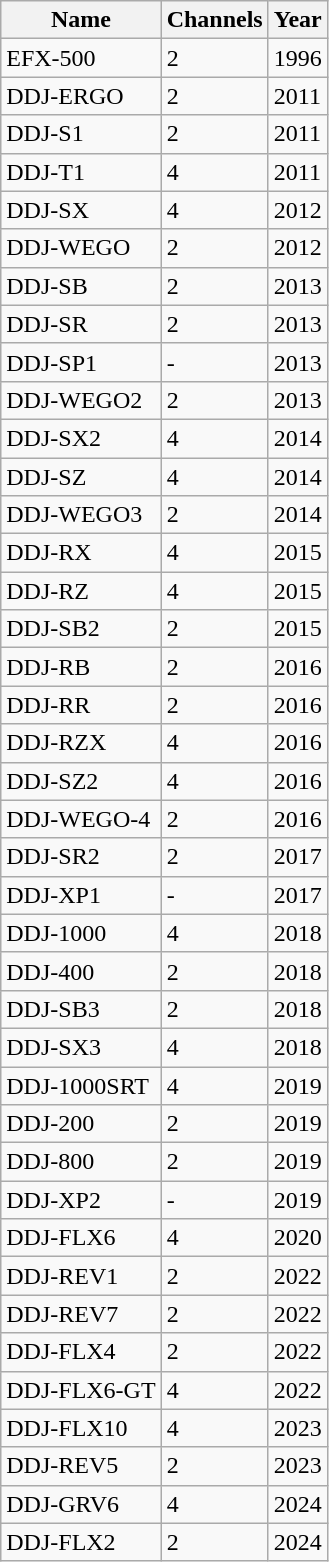<table class="wikitable sortable">
<tr>
<th>Name</th>
<th>Channels</th>
<th>Year</th>
</tr>
<tr>
<td>EFX-500</td>
<td>2</td>
<td>1996</td>
</tr>
<tr>
<td>DDJ-ERGO</td>
<td>2</td>
<td>2011</td>
</tr>
<tr>
<td>DDJ-S1</td>
<td>2</td>
<td>2011</td>
</tr>
<tr>
<td>DDJ-T1</td>
<td>4</td>
<td>2011</td>
</tr>
<tr>
<td>DDJ-SX</td>
<td>4</td>
<td>2012</td>
</tr>
<tr>
<td>DDJ-WEGO</td>
<td>2</td>
<td>2012</td>
</tr>
<tr>
<td>DDJ-SB</td>
<td>2</td>
<td>2013</td>
</tr>
<tr>
<td>DDJ-SR</td>
<td>2</td>
<td>2013</td>
</tr>
<tr>
<td>DDJ-SP1</td>
<td>-</td>
<td>2013</td>
</tr>
<tr>
<td>DDJ-WEGO2</td>
<td>2</td>
<td>2013</td>
</tr>
<tr>
<td>DDJ-SX2</td>
<td>4</td>
<td>2014</td>
</tr>
<tr>
<td>DDJ-SZ</td>
<td>4</td>
<td>2014</td>
</tr>
<tr>
<td>DDJ-WEGO3</td>
<td>2</td>
<td>2014</td>
</tr>
<tr>
<td>DDJ-RX</td>
<td>4</td>
<td>2015</td>
</tr>
<tr>
<td>DDJ-RZ</td>
<td>4</td>
<td>2015</td>
</tr>
<tr>
<td>DDJ-SB2</td>
<td>2</td>
<td>2015</td>
</tr>
<tr>
<td>DDJ-RB</td>
<td>2</td>
<td>2016</td>
</tr>
<tr>
<td>DDJ-RR</td>
<td>2</td>
<td>2016</td>
</tr>
<tr>
<td>DDJ-RZX</td>
<td>4</td>
<td>2016</td>
</tr>
<tr>
<td>DDJ-SZ2</td>
<td>4</td>
<td>2016</td>
</tr>
<tr>
<td>DDJ-WEGO-4</td>
<td>2</td>
<td>2016</td>
</tr>
<tr>
<td>DDJ-SR2</td>
<td>2</td>
<td>2017</td>
</tr>
<tr>
<td>DDJ-XP1</td>
<td>-</td>
<td>2017</td>
</tr>
<tr>
<td>DDJ-1000</td>
<td>4</td>
<td>2018</td>
</tr>
<tr>
<td>DDJ-400</td>
<td>2</td>
<td>2018</td>
</tr>
<tr>
<td>DDJ-SB3</td>
<td>2</td>
<td>2018</td>
</tr>
<tr>
<td>DDJ-SX3</td>
<td>4</td>
<td>2018</td>
</tr>
<tr>
<td>DDJ-1000SRT</td>
<td>4</td>
<td>2019</td>
</tr>
<tr>
<td>DDJ-200</td>
<td>2</td>
<td>2019</td>
</tr>
<tr>
<td>DDJ-800</td>
<td>2</td>
<td>2019</td>
</tr>
<tr>
<td>DDJ-XP2</td>
<td>-</td>
<td>2019</td>
</tr>
<tr>
<td>DDJ-FLX6</td>
<td>4</td>
<td>2020</td>
</tr>
<tr>
<td>DDJ-REV1</td>
<td>2</td>
<td>2022</td>
</tr>
<tr>
<td>DDJ-REV7</td>
<td>2</td>
<td>2022</td>
</tr>
<tr>
<td>DDJ-FLX4</td>
<td>2</td>
<td>2022</td>
</tr>
<tr>
<td>DDJ-FLX6-GT</td>
<td>4</td>
<td>2022</td>
</tr>
<tr>
<td>DDJ-FLX10</td>
<td>4</td>
<td>2023</td>
</tr>
<tr>
<td>DDJ-REV5</td>
<td>2</td>
<td>2023</td>
</tr>
<tr>
<td>DDJ-GRV6</td>
<td>4</td>
<td>2024</td>
</tr>
<tr>
<td>DDJ-FLX2</td>
<td>2</td>
<td>2024</td>
</tr>
</table>
